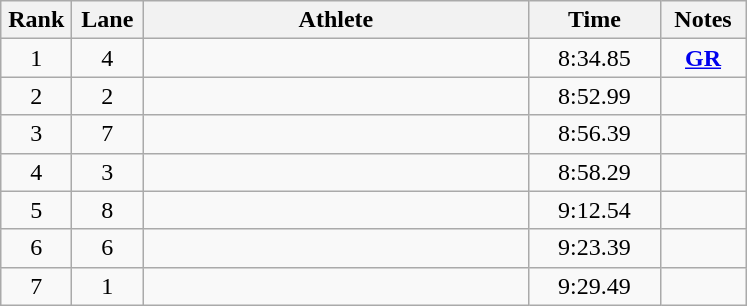<table class="wikitable sortable" style="text-align:center">
<tr>
<th width=40>Rank</th>
<th width=40>Lane</th>
<th width=250>Athlete</th>
<th width=80>Time</th>
<th width=50>Notes</th>
</tr>
<tr>
<td>1</td>
<td>4</td>
<td align=left></td>
<td>8:34.85</td>
<td><strong><a href='#'>GR</a></strong></td>
</tr>
<tr>
<td>2</td>
<td>2</td>
<td align=left></td>
<td>8:52.99</td>
<td></td>
</tr>
<tr>
<td>3</td>
<td>7</td>
<td align=left></td>
<td>8:56.39</td>
<td></td>
</tr>
<tr>
<td>4</td>
<td>3</td>
<td align=left></td>
<td>8:58.29</td>
<td></td>
</tr>
<tr>
<td>5</td>
<td>8</td>
<td align=left></td>
<td>9:12.54</td>
<td></td>
</tr>
<tr>
<td>6</td>
<td>6</td>
<td align=left></td>
<td>9:23.39</td>
<td></td>
</tr>
<tr>
<td>7</td>
<td>1</td>
<td align=left></td>
<td>9:29.49</td>
<td></td>
</tr>
</table>
